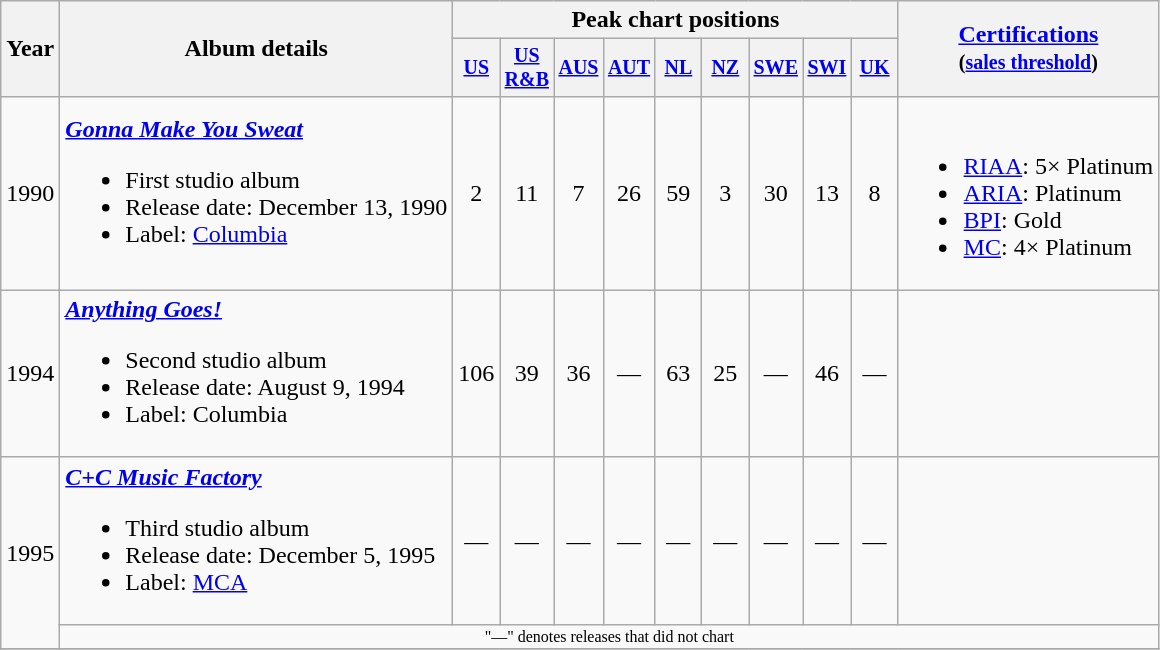<table class="wikitable" style="text-align:center;">
<tr>
<th rowspan="2">Year</th>
<th rowspan="2">Album details</th>
<th colspan="9">Peak chart positions</th>
<th rowspan="2"><a href='#'>Certifications</a><br><small>(<a href='#'>sales threshold</a>)</small></th>
</tr>
<tr style="font-size:smaller;">
<th width="25"><a href='#'>US</a></th>
<th width="25"><a href='#'>US R&B</a></th>
<th width="25"><a href='#'>AUS</a><br></th>
<th width="25"><a href='#'>AUT</a></th>
<th width="25"><a href='#'>NL</a></th>
<th width="25"><a href='#'>NZ</a></th>
<th width="25"><a href='#'>SWE</a></th>
<th width="25"><a href='#'>SWI</a></th>
<th width="25"><a href='#'>UK</a><br></th>
</tr>
<tr>
<td>1990</td>
<td align="left"><strong><em><a href='#'>Gonna Make You Sweat</a></em></strong><br><ul><li>First studio album</li><li>Release date: December 13, 1990</li><li>Label: <a href='#'>Columbia</a></li></ul></td>
<td>2</td>
<td>11</td>
<td>7</td>
<td>26</td>
<td>59</td>
<td>3</td>
<td>30</td>
<td>13</td>
<td>8</td>
<td align="left"><br><ul><li><a href='#'>RIAA</a>: 5× Platinum</li><li><a href='#'>ARIA</a>: Platinum</li><li><a href='#'>BPI</a>: Gold</li><li><a href='#'>MC</a>: 4× Platinum</li></ul></td>
</tr>
<tr>
<td>1994</td>
<td align="left"><strong><em><a href='#'>Anything Goes!</a></em></strong><br><ul><li>Second studio album</li><li>Release date: August 9, 1994</li><li>Label: Columbia</li></ul></td>
<td>106</td>
<td>39</td>
<td>36</td>
<td>—</td>
<td>63</td>
<td>25</td>
<td>—</td>
<td>46</td>
<td>—</td>
<td></td>
</tr>
<tr>
<td rowspan="2">1995</td>
<td align="left"><strong><em><a href='#'>C+C Music Factory</a></em></strong><br><ul><li>Third studio album</li><li>Release date: December 5, 1995</li><li>Label: <a href='#'>MCA</a></li></ul></td>
<td>—</td>
<td>—</td>
<td>—</td>
<td>—</td>
<td>—</td>
<td>—</td>
<td>—</td>
<td>—</td>
<td>—</td>
<td></td>
</tr>
<tr>
<td colspan="15" style="font-size:8pt">"—" denotes releases that did not chart</td>
</tr>
<tr>
</tr>
</table>
